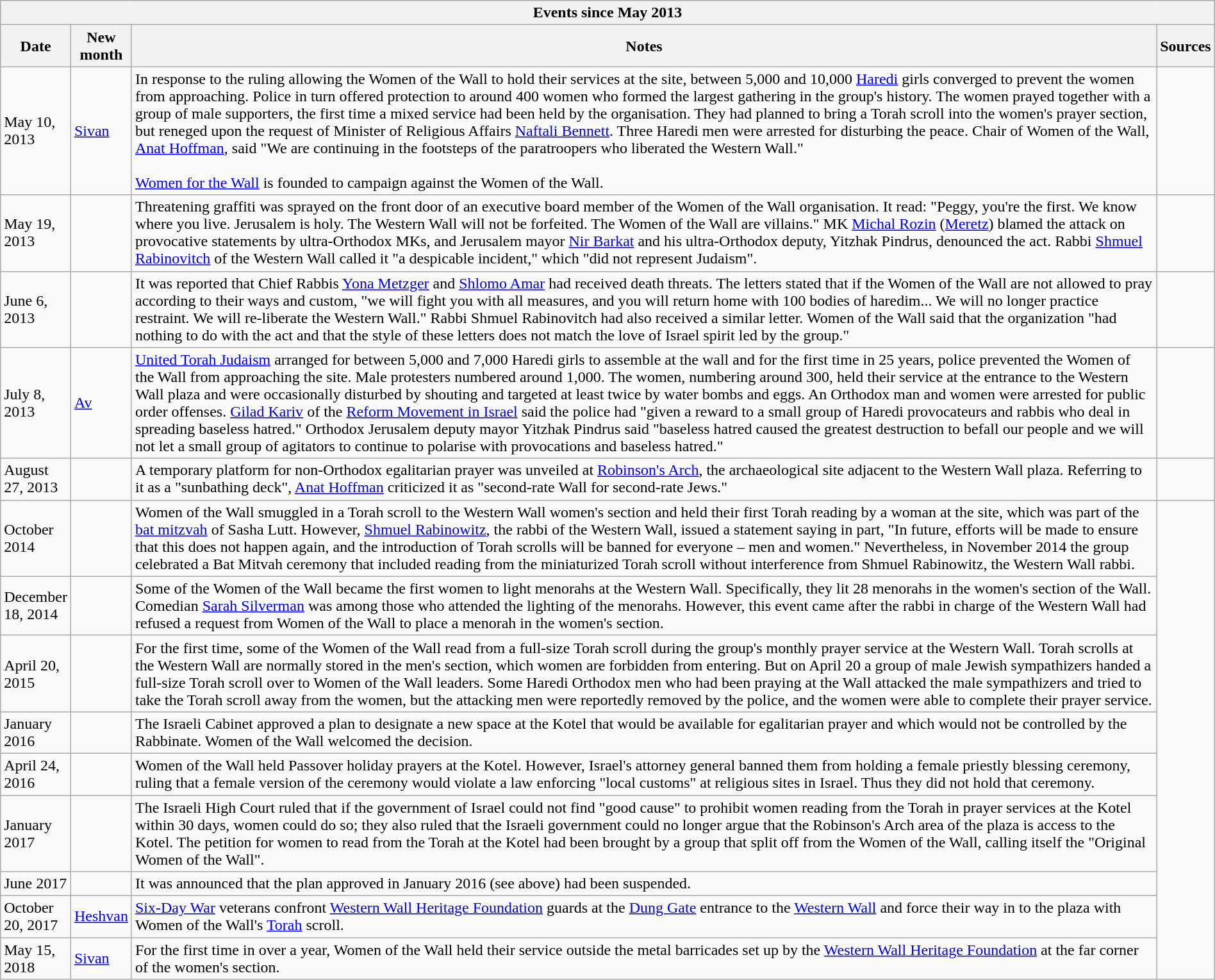<table class="wikitable" style="width:100%;">
<tr>
<th Colspan=4>Events since May 2013</th>
</tr>
<tr>
<th style="width:50px;">Date</th>
<th style="width:50px;">New month</th>
<th>Notes</th>
<th>Sources</th>
</tr>
<tr>
<td>May 10, 2013</td>
<td><a href='#'>Sivan</a></td>
<td>In response to the ruling allowing the Women of the Wall to hold their services at the site, between 5,000 and 10,000 <a href='#'>Haredi</a> girls converged to prevent the women from approaching. Police in turn offered protection to around 400 women who formed the largest gathering in the group's history. The women prayed together with a group of male supporters, the first time a mixed service had been held by the organisation. They had planned to bring a Torah scroll into the women's prayer section, but reneged upon the request of Minister of Religious Affairs <a href='#'>Naftali Bennett</a>. Three Haredi men were arrested for disturbing the peace. Chair of Women of the Wall, <a href='#'>Anat Hoffman</a>, said "We are continuing in the footsteps of the paratroopers who liberated the Western Wall."<br><br><a href='#'>Women for the Wall</a> is founded to campaign against the Women of the Wall.</td>
<td></td>
</tr>
<tr>
<td>May 19, 2013</td>
<td></td>
<td>Threatening graffiti was sprayed on the front door of an executive board member of the Women of the Wall organisation. It read: "Peggy, you're the first. We know where you live. Jerusalem is holy. The Western Wall will not be forfeited. The Women of the Wall are villains." MK <a href='#'>Michal Rozin</a> (<a href='#'>Meretz</a>) blamed the attack on provocative statements by ultra-Orthodox MKs, and Jerusalem mayor <a href='#'>Nir Barkat</a> and his ultra-Orthodox deputy, Yitzhak Pindrus, denounced the act. Rabbi <a href='#'>Shmuel Rabinovitch</a> of the Western Wall called it "a despicable incident," which "did not represent Judaism".</td>
<td></td>
</tr>
<tr>
<td>June 6, 2013</td>
<td></td>
<td>It was reported that Chief Rabbis <a href='#'>Yona Metzger</a> and <a href='#'>Shlomo Amar</a> had received death threats. The letters stated that if the Women of the Wall are not allowed to pray according to their ways and custom, "we will fight you with all measures, and you will return home with 100 bodies of haredim... We will no longer practice restraint. We will re-liberate the Western Wall." Rabbi Shmuel Rabinovitch had also received a similar letter. Women of the Wall said that the organization "had nothing to do with the act and that the style of these letters does not match the love of Israel spirit led by the group."</td>
<td></td>
</tr>
<tr>
<td>July 8, 2013</td>
<td><a href='#'>Av</a></td>
<td><a href='#'>United Torah Judaism</a> arranged for between 5,000 and 7,000 Haredi girls to assemble at the wall and for the first time in 25 years, police prevented the Women of the Wall from approaching the site. Male protesters numbered around 1,000. The women, numbering around 300, held their service at the entrance to the Western Wall plaza and were occasionally disturbed by shouting and targeted at least twice by water bombs and eggs. An Orthodox man and women were arrested for public order offenses. <a href='#'>Gilad Kariv</a> of the <a href='#'>Reform Movement in Israel</a> said the police had "given a reward to a small group of Haredi provocateurs and rabbis who deal in spreading baseless hatred." Orthodox Jerusalem deputy mayor Yitzhak Pindrus said "baseless hatred caused the greatest destruction to befall our people and we will not let a small group of agitators to continue to polarise with provocations and baseless hatred."</td>
<td></td>
</tr>
<tr>
<td>August 27, 2013</td>
<td></td>
<td>A temporary platform for non-Orthodox egalitarian prayer was unveiled at <a href='#'>Robinson's Arch</a>, the archaeological site adjacent to the Western Wall plaza. Referring to it as a "sunbathing deck", <a href='#'>Anat Hoffman</a> criticized it as "second-rate Wall for second-rate Jews."</td>
<td></td>
</tr>
<tr>
<td>October 2014</td>
<td></td>
<td>Women of the Wall smuggled in a Torah scroll to the Western Wall women's section and held their first Torah reading by a woman at the site, which was part of the <a href='#'>bat mitzvah</a> of Sasha Lutt. However, <a href='#'>Shmuel Rabinowitz</a>, the rabbi of the Western Wall, issued a statement saying in part, "In future, efforts will be made to ensure that this does not happen again, and the introduction of Torah scrolls will be banned for everyone – men and women." Nevertheless, in November 2014 the group celebrated a Bat Mitvah ceremony that included reading from the miniaturized Torah scroll without interference from Shmuel Rabinowitz, the Western Wall rabbi.</td>
</tr>
<tr>
<td>December 18, 2014</td>
<td></td>
<td>Some of the Women of the Wall became the first women to light menorahs at the Western Wall. Specifically, they lit 28 menorahs in the women's section of the Wall. Comedian <a href='#'>Sarah Silverman</a> was among those who attended the lighting of the menorahs. However, this event came after the rabbi in charge of the Western Wall had refused a request from Women of the Wall to place a menorah in the women's section.</td>
</tr>
<tr>
<td>April 20, 2015</td>
<td></td>
<td>For the first time, some of the Women of the Wall read from a full-size Torah scroll during the group's monthly prayer service at the Western Wall. Torah scrolls at the Western Wall are  normally stored in the men's section, which women are forbidden from entering. But on April 20 a group of male Jewish sympathizers handed a full-size Torah scroll over to Women of the Wall leaders. Some Haredi Orthodox men who had been praying at the Wall attacked the male sympathizers and tried to take the Torah scroll away from the women, but the attacking men were reportedly removed by the police, and the women were able to complete their prayer service.</td>
</tr>
<tr>
<td>January 2016</td>
<td></td>
<td>The Israeli Cabinet approved a plan to designate a new space at the Kotel that would be available for egalitarian prayer and which would not be controlled by the Rabbinate. Women of the Wall welcomed the decision.</td>
</tr>
<tr>
<td>April 24, 2016</td>
<td></td>
<td>Women of the Wall held Passover holiday prayers at the Kotel. However, Israel's attorney general banned them from holding a female priestly blessing ceremony, ruling that a female version of the ceremony would violate a law enforcing "local customs" at religious sites in Israel. Thus they did not hold that ceremony.</td>
</tr>
<tr>
<td>January 2017</td>
<td></td>
<td>The Israeli High Court ruled that if the government of Israel could not find "good cause" to prohibit women reading from the Torah in prayer services at the Kotel within 30 days, women could do so; they also ruled that the Israeli government could no longer argue that the Robinson's Arch area of the plaza is access to the Kotel. The petition for women to read from the Torah at the Kotel had been brought by a group that split off from the Women of the Wall, calling itself the "Original Women of the Wall".</td>
</tr>
<tr>
<td>June 2017</td>
<td></td>
<td>It was announced that the plan approved in January 2016 (see above) had been suspended.</td>
</tr>
<tr>
<td>October 20, 2017</td>
<td><a href='#'>Heshvan</a></td>
<td><a href='#'>Six-Day War</a> veterans confront <a href='#'>Western Wall Heritage Foundation</a> guards at the <a href='#'>Dung Gate</a> entrance to the <a href='#'>Western Wall</a> and force their way in to the plaza with Women of the Wall's <a href='#'>Torah</a> scroll.</td>
</tr>
<tr>
<td>May 15, 2018</td>
<td><a href='#'>Sivan</a></td>
<td>For the first time in over a year, Women of the Wall held their service outside the metal barricades set up by the <a href='#'>Western Wall Heritage Foundation</a> at the far corner of the women's section.</td>
</tr>
</table>
